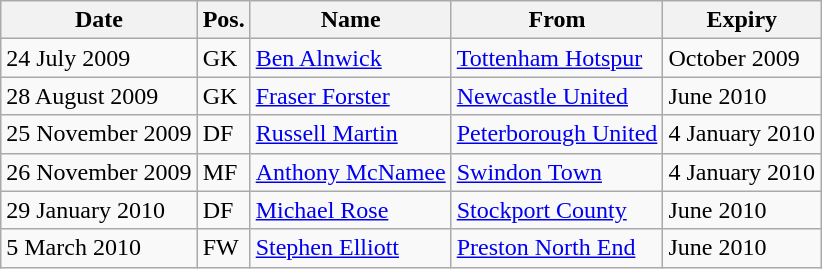<table class="wikitable">
<tr>
<th>Date</th>
<th>Pos.</th>
<th>Name</th>
<th>From</th>
<th>Expiry</th>
</tr>
<tr>
<td>24 July 2009</td>
<td>GK</td>
<td><a href='#'>Ben Alnwick</a></td>
<td><a href='#'>Tottenham Hotspur</a></td>
<td>October 2009</td>
</tr>
<tr>
<td>28 August 2009</td>
<td>GK</td>
<td><a href='#'>Fraser Forster</a></td>
<td><a href='#'>Newcastle United</a></td>
<td>June 2010</td>
</tr>
<tr>
<td>25 November 2009</td>
<td>DF</td>
<td><a href='#'>Russell Martin</a></td>
<td><a href='#'>Peterborough United</a></td>
<td>4 January 2010</td>
</tr>
<tr>
<td>26 November 2009</td>
<td>MF</td>
<td><a href='#'>Anthony McNamee</a></td>
<td><a href='#'>Swindon Town</a></td>
<td>4 January 2010</td>
</tr>
<tr>
<td>29 January 2010</td>
<td>DF</td>
<td><a href='#'>Michael Rose</a></td>
<td><a href='#'>Stockport County</a></td>
<td>June 2010</td>
</tr>
<tr>
<td>5 March 2010</td>
<td>FW</td>
<td><a href='#'>Stephen Elliott</a></td>
<td><a href='#'>Preston North End</a></td>
<td>June 2010</td>
</tr>
</table>
